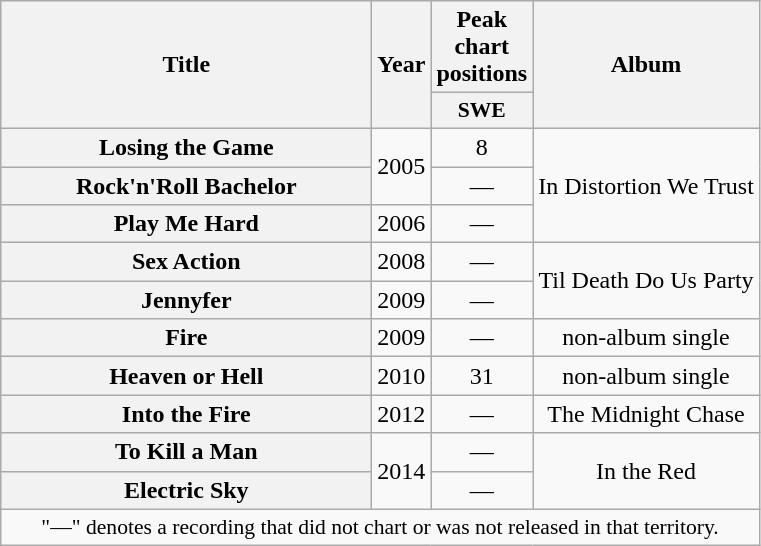<table class="wikitable plainrowheaders" style="text-align:center;">
<tr>
<th scope="col" rowspan="2" style="width:15em;">Title</th>
<th scope="col" rowspan="2">Year</th>
<th scope="col" colspan="1">Peak chart positions</th>
<th scope="col" rowspan="2">Album</th>
</tr>
<tr>
<th scope="col" style="width:3em;font-size:90%;">SWE<br></th>
</tr>
<tr>
<th scope="row">Losing the Game</th>
<td rowspan=2>2005</td>
<td>8</td>
<td rowspan=3>In Distortion We Trust</td>
</tr>
<tr>
<th scope="row">Rock'n'Roll Bachelor</th>
<td>—</td>
</tr>
<tr>
<th scope="row">Play Me Hard</th>
<td>2006</td>
<td>—</td>
</tr>
<tr>
<th scope="row">Sex Action</th>
<td>2008</td>
<td>—</td>
<td rowspan=2>Til Death Do Us Party</td>
</tr>
<tr>
<th scope="row">Jennyfer</th>
<td>2009</td>
<td>—</td>
</tr>
<tr>
<th scope="row">Fire</th>
<td>2009</td>
<td>—</td>
<td>non-album single</td>
</tr>
<tr>
<th scope="row">Heaven or Hell</th>
<td>2010</td>
<td>31</td>
<td>non-album single</td>
</tr>
<tr>
<th scope="row">Into the Fire</th>
<td>2012</td>
<td>—</td>
<td>The Midnight Chase</td>
</tr>
<tr>
<th scope="row">To Kill a Man</th>
<td rowspan=2>2014</td>
<td>—</td>
<td rowspan=2>In the Red</td>
</tr>
<tr>
<th scope="row">Electric Sky</th>
<td>—</td>
</tr>
<tr>
<td colspan="10" style="font-size:90%">"—" denotes a recording that did not chart or was not released in that territory.</td>
</tr>
</table>
